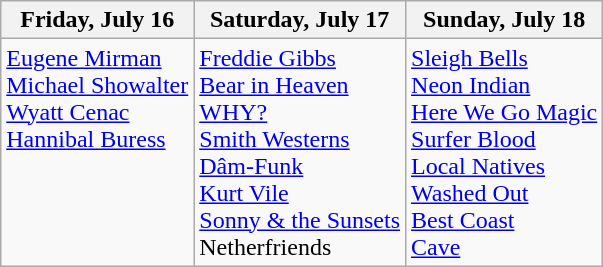<table class="wikitable">
<tr>
<th>Friday, July 16</th>
<th>Saturday, July 17</th>
<th>Sunday, July 18</th>
</tr>
<tr valign="top">
<td><a href='#'>Eugene Mirman</a><br><a href='#'>Michael Showalter</a><br><a href='#'>Wyatt Cenac</a><br><a href='#'>Hannibal Buress</a></td>
<td><a href='#'>Freddie Gibbs</a><br><a href='#'>Bear in Heaven</a><br><a href='#'>WHY?</a><br><a href='#'>Smith Westerns</a><br><a href='#'>Dâm-Funk</a><br><a href='#'>Kurt Vile</a><br><a href='#'>Sonny & the Sunsets</a><br>Netherfriends</td>
<td><a href='#'>Sleigh Bells</a><br><a href='#'>Neon Indian</a><br><a href='#'>Here We Go Magic</a><br><a href='#'>Surfer Blood</a><br><a href='#'>Local Natives</a><br><a href='#'>Washed Out</a><br><a href='#'>Best Coast</a><br><a href='#'>Cave</a></td>
</tr>
</table>
